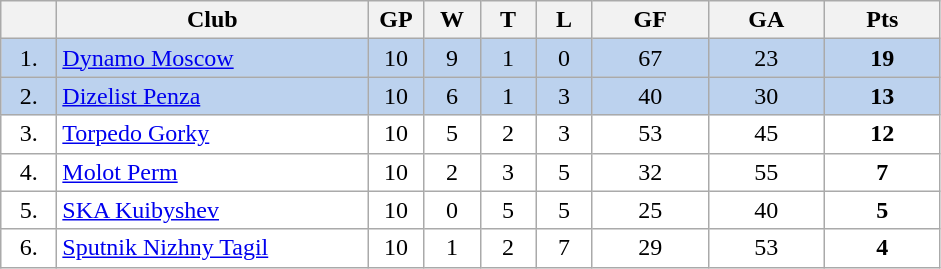<table class="wikitable">
<tr>
<th width="30"></th>
<th width="200">Club</th>
<th width="30">GP</th>
<th width="30">W</th>
<th width="30">T</th>
<th width="30">L</th>
<th width="70">GF</th>
<th width="70">GA</th>
<th width="70">Pts</th>
</tr>
<tr bgcolor="#BCD2EE" align="center">
<td>1.</td>
<td align="left"><a href='#'>Dynamo Moscow</a></td>
<td>10</td>
<td>9</td>
<td>1</td>
<td>0</td>
<td>67</td>
<td>23</td>
<td><strong>19</strong></td>
</tr>
<tr bgcolor="#BCD2EE" align="center">
<td>2.</td>
<td align="left"><a href='#'>Dizelist Penza</a></td>
<td>10</td>
<td>6</td>
<td>1</td>
<td>3</td>
<td>40</td>
<td>30</td>
<td><strong>13</strong></td>
</tr>
<tr bgcolor="#FFFFFF" align="center">
<td>3.</td>
<td align="left"><a href='#'>Torpedo Gorky</a></td>
<td>10</td>
<td>5</td>
<td>2</td>
<td>3</td>
<td>53</td>
<td>45</td>
<td><strong>12</strong></td>
</tr>
<tr bgcolor="#FFFFFF" align="center">
<td>4.</td>
<td align="left"><a href='#'>Molot Perm</a></td>
<td>10</td>
<td>2</td>
<td>3</td>
<td>5</td>
<td>32</td>
<td>55</td>
<td><strong>7</strong></td>
</tr>
<tr bgcolor="#FFFFFF" align="center">
<td>5.</td>
<td align="left"><a href='#'>SKA Kuibyshev</a></td>
<td>10</td>
<td>0</td>
<td>5</td>
<td>5</td>
<td>25</td>
<td>40</td>
<td><strong>5</strong></td>
</tr>
<tr bgcolor="#FFFFFF" align="center">
<td>6.</td>
<td align="left"><a href='#'>Sputnik Nizhny Tagil</a></td>
<td>10</td>
<td>1</td>
<td>2</td>
<td>7</td>
<td>29</td>
<td>53</td>
<td><strong>4</strong></td>
</tr>
</table>
